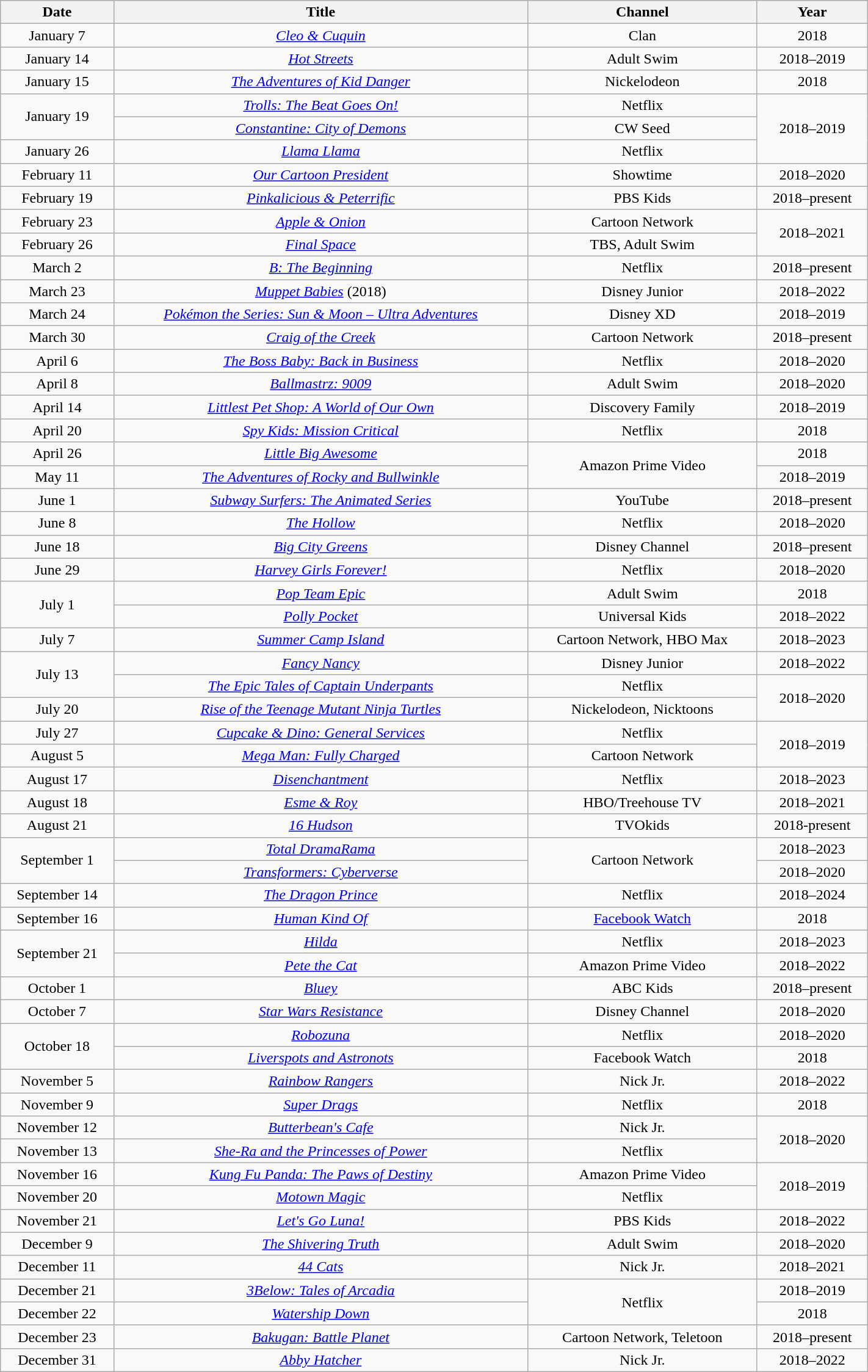<table class="wikitable sortable" width="75%" style="text-align: center">
<tr>
<th scope="col">Date</th>
<th scope="col">Title</th>
<th scope="col">Channel</th>
<th scope="col">Year</th>
</tr>
<tr>
<td>January 7</td>
<td><em><a href='#'>Cleo & Cuquin</a></em></td>
<td>Clan</td>
<td>2018</td>
</tr>
<tr>
<td>January 14</td>
<td><em><a href='#'>Hot Streets</a></em></td>
<td>Adult Swim</td>
<td>2018–2019</td>
</tr>
<tr>
<td>January 15</td>
<td><em><a href='#'>The Adventures of Kid Danger</a></em></td>
<td>Nickelodeon</td>
<td>2018</td>
</tr>
<tr>
<td rowspan="2">January 19</td>
<td><em><a href='#'>Trolls: The Beat Goes On!</a></em></td>
<td>Netflix</td>
<td rowspan="3">2018–2019</td>
</tr>
<tr>
<td><em><a href='#'>Constantine: City of Demons</a></em></td>
<td>CW Seed</td>
</tr>
<tr>
<td>January 26</td>
<td><em><a href='#'>Llama Llama</a></em></td>
<td>Netflix</td>
</tr>
<tr>
<td>February 11</td>
<td><em><a href='#'>Our Cartoon President</a></em></td>
<td>Showtime</td>
<td>2018–2020</td>
</tr>
<tr>
<td>February 19</td>
<td><em><a href='#'>Pinkalicious & Peterrific</a></em></td>
<td>PBS Kids</td>
<td>2018–present</td>
</tr>
<tr>
<td>February 23</td>
<td><em><a href='#'>Apple & Onion</a></em></td>
<td>Cartoon Network</td>
<td rowspan="2">2018–2021</td>
</tr>
<tr>
<td>February 26</td>
<td><em><a href='#'>Final Space</a></em></td>
<td>TBS, Adult Swim</td>
</tr>
<tr>
<td>March 2</td>
<td><em><a href='#'>B: The Beginning</a></em></td>
<td>Netflix</td>
<td>2018–present</td>
</tr>
<tr>
<td>March 23</td>
<td><em><a href='#'>Muppet Babies</a></em> (2018)</td>
<td>Disney Junior</td>
<td>2018–2022</td>
</tr>
<tr>
<td>March 24</td>
<td><em><a href='#'>Pokémon the Series: Sun & Moon – Ultra Adventures</a></em></td>
<td>Disney XD</td>
<td>2018–2019</td>
</tr>
<tr>
<td>March 30</td>
<td><em><a href='#'>Craig of the Creek</a></em></td>
<td>Cartoon Network</td>
<td>2018–present</td>
</tr>
<tr>
<td>April 6</td>
<td><em><a href='#'>The Boss Baby: Back in Business</a></em></td>
<td>Netflix</td>
<td>2018–2020</td>
</tr>
<tr>
<td>April 8</td>
<td><em><a href='#'>Ballmastrz: 9009</a></em></td>
<td>Adult Swim</td>
<td>2018–2020</td>
</tr>
<tr>
<td>April 14</td>
<td><em><a href='#'>Littlest Pet Shop: A World of Our Own</a></em></td>
<td>Discovery Family</td>
<td>2018–2019</td>
</tr>
<tr>
<td>April 20</td>
<td><em><a href='#'>Spy Kids: Mission Critical</a></em></td>
<td>Netflix</td>
<td>2018</td>
</tr>
<tr>
<td>April 26</td>
<td><em><a href='#'>Little Big Awesome</a></em></td>
<td rowspan="2">Amazon Prime Video</td>
<td>2018</td>
</tr>
<tr>
<td>May 11</td>
<td><em><a href='#'>The Adventures of Rocky and Bullwinkle</a></em></td>
<td>2018–2019</td>
</tr>
<tr>
<td>June 1</td>
<td><em><a href='#'>Subway Surfers: The Animated Series</a></em></td>
<td>YouTube</td>
<td>2018–present</td>
</tr>
<tr>
<td>June 8</td>
<td><em><a href='#'>The Hollow</a></em></td>
<td>Netflix</td>
<td>2018–2020</td>
</tr>
<tr>
<td>June 18</td>
<td><em><a href='#'>Big City Greens</a></em></td>
<td>Disney Channel</td>
<td>2018–present</td>
</tr>
<tr>
<td>June 29</td>
<td><em><a href='#'>Harvey Girls Forever!</a></em></td>
<td>Netflix</td>
<td>2018–2020</td>
</tr>
<tr>
<td rowspan="2">July 1</td>
<td><em><a href='#'>Pop Team Epic</a></em></td>
<td>Adult Swim</td>
<td>2018</td>
</tr>
<tr>
<td><em><a href='#'>Polly Pocket</a></em></td>
<td>Universal Kids</td>
<td>2018–2022</td>
</tr>
<tr>
<td>July 7</td>
<td><em><a href='#'>Summer Camp Island</a></em></td>
<td>Cartoon Network, HBO Max</td>
<td>2018–2023</td>
</tr>
<tr>
<td rowspan="2">July 13</td>
<td><em><a href='#'>Fancy Nancy</a></em></td>
<td>Disney Junior</td>
<td>2018–2022</td>
</tr>
<tr>
<td><em><a href='#'>The Epic Tales of Captain Underpants</a></em></td>
<td>Netflix</td>
<td rowspan=2>2018–2020</td>
</tr>
<tr>
<td>July 20</td>
<td><em><a href='#'>Rise of the Teenage Mutant Ninja Turtles</a></em></td>
<td>Nickelodeon, Nicktoons</td>
</tr>
<tr>
<td>July 27</td>
<td><em><a href='#'>Cupcake & Dino: General Services</a></em></td>
<td>Netflix</td>
<td rowspan=2>2018–2019</td>
</tr>
<tr>
<td>August 5</td>
<td><em><a href='#'>Mega Man: Fully Charged</a></em></td>
<td>Cartoon Network</td>
</tr>
<tr>
<td>August 17</td>
<td><em><a href='#'>Disenchantment</a></em></td>
<td>Netflix</td>
<td>2018–2023</td>
</tr>
<tr>
<td>August 18</td>
<td><em><a href='#'>Esme & Roy</a></em></td>
<td>HBO/Treehouse TV</td>
<td>2018–2021</td>
</tr>
<tr>
<td>August 21</td>
<td><em><a href='#'>16 Hudson</a></em></td>
<td>TVOkids</td>
<td>2018-present</td>
</tr>
<tr>
<td rowspan="2">September 1</td>
<td><em><a href='#'>Total DramaRama</a></em></td>
<td rowspan="2">Cartoon Network</td>
<td>2018–2023</td>
</tr>
<tr>
<td><em><a href='#'>Transformers: Cyberverse</a></em></td>
<td>2018–2020</td>
</tr>
<tr>
<td>September 14</td>
<td><em><a href='#'>The Dragon Prince</a></em></td>
<td>Netflix</td>
<td>2018–2024</td>
</tr>
<tr>
<td>September 16</td>
<td><em><a href='#'>Human Kind Of</a></em></td>
<td><a href='#'>Facebook Watch</a></td>
<td>2018</td>
</tr>
<tr>
<td rowspan="2">September 21</td>
<td><em><a href='#'>Hilda</a></em></td>
<td>Netflix</td>
<td>2018–2023</td>
</tr>
<tr>
<td><em><a href='#'>Pete the Cat</a></em></td>
<td>Amazon Prime Video</td>
<td>2018–2022</td>
</tr>
<tr>
<td>October 1</td>
<td><em><a href='#'>Bluey</a></em></td>
<td>ABC Kids</td>
<td>2018–present</td>
</tr>
<tr>
<td>October 7</td>
<td><em><a href='#'>Star Wars Resistance</a></em></td>
<td>Disney Channel</td>
<td>2018–2020</td>
</tr>
<tr>
<td rowspan="2">October 18</td>
<td><em><a href='#'>Robozuna</a></em></td>
<td>Netflix</td>
<td>2018–2020</td>
</tr>
<tr>
<td><em><a href='#'>Liverspots and Astronots</a></em></td>
<td>Facebook Watch</td>
<td>2018</td>
</tr>
<tr>
<td>November 5</td>
<td><em><a href='#'>Rainbow Rangers</a></em></td>
<td>Nick Jr.</td>
<td>2018–2022</td>
</tr>
<tr>
<td>November 9</td>
<td><em><a href='#'>Super Drags</a></em></td>
<td>Netflix</td>
<td>2018</td>
</tr>
<tr>
<td>November 12</td>
<td><em><a href='#'>Butterbean's Cafe</a></em></td>
<td>Nick Jr.</td>
<td rowspan=2>2018–2020</td>
</tr>
<tr>
<td>November 13</td>
<td><em><a href='#'>She-Ra and the Princesses of Power</a></em></td>
<td>Netflix</td>
</tr>
<tr>
<td>November 16</td>
<td><em><a href='#'>Kung Fu Panda: The Paws of Destiny</a></em></td>
<td>Amazon Prime Video</td>
<td rowspan=2>2018–2019</td>
</tr>
<tr>
<td>November 20</td>
<td><em><a href='#'>Motown Magic</a></em></td>
<td>Netflix</td>
</tr>
<tr>
<td>November 21</td>
<td><em><a href='#'>Let's Go Luna!</a></em></td>
<td>PBS Kids</td>
<td>2018–2022</td>
</tr>
<tr>
<td>December 9</td>
<td><em><a href='#'>The Shivering Truth</a></em></td>
<td>Adult Swim</td>
<td>2018–2020</td>
</tr>
<tr>
<td>December 11</td>
<td><em><a href='#'>44 Cats</a></em></td>
<td>Nick Jr.</td>
<td>2018–2021</td>
</tr>
<tr>
<td>December 21</td>
<td><em><a href='#'>3Below: Tales of Arcadia</a></em></td>
<td rowspan="2">Netflix</td>
<td>2018–2019</td>
</tr>
<tr>
<td>December 22</td>
<td><em><a href='#'>Watership Down</a></em></td>
<td>2018</td>
</tr>
<tr>
<td>December 23</td>
<td><em><a href='#'>Bakugan: Battle Planet</a></em></td>
<td>Cartoon Network, Teletoon</td>
<td>2018–present</td>
</tr>
<tr>
<td>December 31</td>
<td><em><a href='#'>Abby Hatcher</a></em></td>
<td>Nick Jr.</td>
<td>2018–2022</td>
</tr>
</table>
